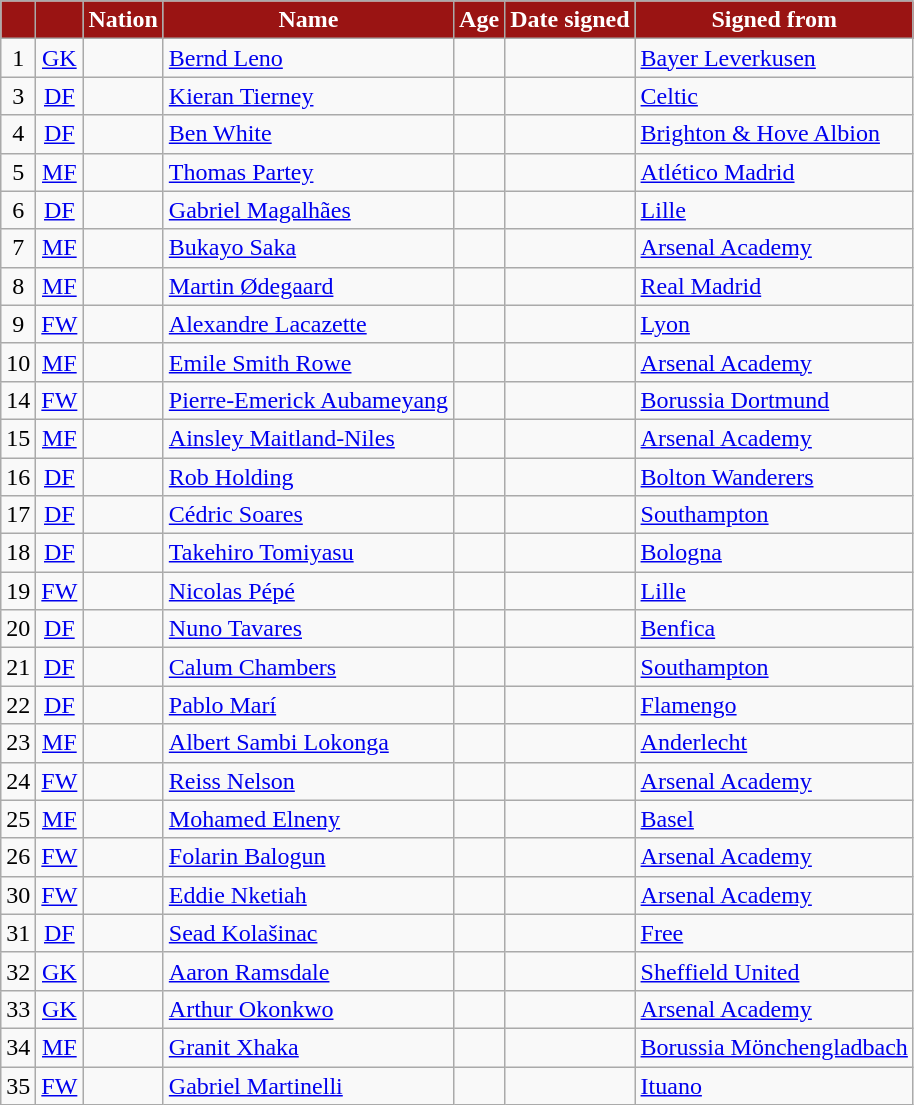<table class="wikitable sortable">
<tr>
<th style="background-color:#9a1413; color:white;"></th>
<th style="background-color:#9a1413; color:white;"></th>
<th style="background-color:#9a1413; color:white;">Nation</th>
<th style="background-color:#9a1413; color:white;">Name</th>
<th style="background-color:#9a1413; color:white;">Age</th>
<th style="background-color:#9a1413; color:white;">Date signed</th>
<th style="background-color:#9a1413; color:white;">Signed from</th>
</tr>
<tr>
<td style="text-align:center;">1</td>
<td style="text-align:center;"><a href='#'><abbr>GK</abbr></a></td>
<td></td>
<td data-sort-value="Leno"><a href='#'>Bernd Leno</a></td>
<td style="text-align:center;"></td>
<td style="text-align:right;"></td>
<td> <a href='#'>Bayer Leverkusen</a></td>
</tr>
<tr>
<td style="text-align:center;">3</td>
<td style="text-align:center;"><a href='#'><abbr>DF</abbr></a></td>
<td></td>
<td data-sort-value="Tierney"><a href='#'>Kieran Tierney</a></td>
<td style="text-align:center;"></td>
<td style="text-align:right;"></td>
<td> <a href='#'>Celtic</a></td>
</tr>
<tr>
<td style="text-align:center;">4</td>
<td style="text-align:center;"><a href='#'><abbr>DF</abbr></a></td>
<td></td>
<td data-sort-value="White"><a href='#'>Ben White</a></td>
<td style="text-align:center;"></td>
<td style="text-align:right;"></td>
<td> <a href='#'>Brighton & Hove Albion</a></td>
</tr>
<tr>
<td style="text-align:center;">5</td>
<td style="text-align:center;"><a href='#'><abbr>MF</abbr></a></td>
<td></td>
<td data-sort-value="Partey"><a href='#'>Thomas Partey</a></td>
<td style="text-align:center;"></td>
<td style="text-align:right;"></td>
<td> <a href='#'>Atlético Madrid</a></td>
</tr>
<tr>
<td style="text-align:center;">6</td>
<td style="text-align:center;"><a href='#'><abbr>DF</abbr></a></td>
<td></td>
<td data-sort-value="Magalhaes"><a href='#'>Gabriel Magalhães</a></td>
<td style="text-align:center;"></td>
<td style="text-align:right;"></td>
<td> <a href='#'>Lille</a></td>
</tr>
<tr>
<td style="text-align:center;">7</td>
<td style="text-align:center;"><a href='#'><abbr>MF</abbr></a></td>
<td></td>
<td data-sort-value="Saka"><a href='#'>Bukayo Saka</a></td>
<td style="text-align:center;"></td>
<td style="text-align:right;"></td>
<td> <a href='#'>Arsenal Academy</a></td>
</tr>
<tr>
<td style="text-align:center;">8</td>
<td style="text-align:center;"><a href='#'><abbr>MF</abbr></a></td>
<td></td>
<td data-sort-value="Odegaard"><a href='#'>Martin Ødegaard</a></td>
<td style="text-align:center;"></td>
<td style="text-align:right;"></td>
<td> <a href='#'>Real Madrid</a></td>
</tr>
<tr>
<td style="text-align:center;">9</td>
<td style="text-align:center;"><a href='#'><abbr>FW</abbr></a></td>
<td></td>
<td data-sort-value="Lacazette"><a href='#'>Alexandre Lacazette</a></td>
<td style="text-align:center;"></td>
<td style="text-align:right;"></td>
<td> <a href='#'>Lyon</a></td>
</tr>
<tr>
<td style="text-align:center;">10</td>
<td style="text-align:center;"><a href='#'><abbr>MF</abbr></a></td>
<td></td>
<td data-sort-value="Smith Rowe"><a href='#'>Emile Smith Rowe</a></td>
<td style="text-align:center;"></td>
<td style="text-align:right;"></td>
<td> <a href='#'>Arsenal Academy</a></td>
</tr>
<tr>
<td style="text-align:center;">14</td>
<td style="text-align:center;"><a href='#'><abbr>FW</abbr></a></td>
<td></td>
<td data-sort-value="Aubameyang"><a href='#'>Pierre-Emerick Aubameyang</a></td>
<td style="text-align:center;"></td>
<td style="text-align:right;"></td>
<td> <a href='#'>Borussia Dortmund</a></td>
</tr>
<tr>
<td style="text-align:center;">15</td>
<td style="text-align:center;"><a href='#'><abbr>MF</abbr></a></td>
<td></td>
<td data-sort-value="Maitland-Niles"><a href='#'>Ainsley Maitland-Niles</a></td>
<td style="text-align:center;"></td>
<td style="text-align:right;"></td>
<td> <a href='#'>Arsenal Academy</a></td>
</tr>
<tr>
<td style="text-align:center;">16</td>
<td style="text-align:center;"><a href='#'><abbr>DF</abbr></a></td>
<td></td>
<td data-sort-value="Holding"><a href='#'>Rob Holding</a></td>
<td style="text-align:center;"></td>
<td style="text-align:right;"></td>
<td> <a href='#'>Bolton Wanderers</a></td>
</tr>
<tr>
<td style="text-align:center;">17</td>
<td style="text-align:center;"><a href='#'><abbr>DF</abbr></a></td>
<td></td>
<td data-sort-value="Soares"><a href='#'>Cédric Soares</a></td>
<td style="text-align:center;"></td>
<td style="text-align:right;"></td>
<td> <a href='#'>Southampton</a></td>
</tr>
<tr>
<td style="text-align:center;">18</td>
<td style="text-align:center;"><a href='#'><abbr>DF</abbr></a></td>
<td></td>
<td data-sort-value="Tomiyasu"><a href='#'>Takehiro Tomiyasu</a></td>
<td style="text-align:center;"></td>
<td style="text-align:right;"></td>
<td> <a href='#'>Bologna</a></td>
</tr>
<tr>
<td style="text-align:center;">19</td>
<td style="text-align:center;"><a href='#'><abbr>FW</abbr></a></td>
<td></td>
<td data-sort-value="Pepe"><a href='#'>Nicolas Pépé</a></td>
<td style="text-align:center;"></td>
<td style="text-align:right;"></td>
<td> <a href='#'>Lille</a></td>
</tr>
<tr>
<td style="text-align:center;">20</td>
<td style="text-align:center;"><a href='#'><abbr>DF</abbr></a></td>
<td></td>
<td data-sort-value="Tavares"><a href='#'>Nuno Tavares</a></td>
<td style="text-align:center;"></td>
<td style="text-align:right;"></td>
<td> <a href='#'>Benfica</a></td>
</tr>
<tr>
<td style="text-align:center;">21</td>
<td style="text-align:center;"><a href='#'><abbr>DF</abbr></a></td>
<td></td>
<td data-sort-value="Chambers"><a href='#'>Calum Chambers</a></td>
<td style="text-align:center;"></td>
<td style="text-align:right;"></td>
<td> <a href='#'>Southampton</a></td>
</tr>
<tr>
<td style="text-align:center;">22</td>
<td style="text-align:center;"><a href='#'><abbr>DF</abbr></a></td>
<td></td>
<td data-sort-value="Mari"><a href='#'>Pablo Marí</a></td>
<td style="text-align:center;"></td>
<td style="text-align:right;"></td>
<td> <a href='#'>Flamengo</a></td>
</tr>
<tr>
<td style="text-align:center;">23</td>
<td style="text-align:center;"><a href='#'><abbr>MF</abbr></a></td>
<td></td>
<td data-sort-value="Sambi Lokonga"><a href='#'>Albert Sambi Lokonga</a></td>
<td style="text-align:center;"></td>
<td style="text-align:right;"></td>
<td> <a href='#'>Anderlecht</a></td>
</tr>
<tr>
<td style="text-align:center;">24</td>
<td style="text-align:center;"><a href='#'><abbr>FW</abbr></a></td>
<td></td>
<td data-sort-value="Nelson"><a href='#'>Reiss Nelson</a></td>
<td style="text-align:center;"></td>
<td style="text-align:right;"></td>
<td> <a href='#'>Arsenal Academy</a></td>
</tr>
<tr>
<td style="text-align:center;">25</td>
<td style="text-align:center;"><a href='#'><abbr>MF</abbr></a></td>
<td></td>
<td data-sort-value="Elneny"><a href='#'>Mohamed Elneny</a></td>
<td style="text-align:center;"></td>
<td style="text-align:right;"></td>
<td> <a href='#'>Basel</a></td>
</tr>
<tr>
<td style="text-align:center;">26</td>
<td style="text-align:center;"><a href='#'><abbr>FW</abbr></a></td>
<td></td>
<td data-sort-value="Balogun"><a href='#'>Folarin Balogun</a></td>
<td style="text-align:center;"></td>
<td style="text-align:right;"></td>
<td> <a href='#'>Arsenal Academy</a></td>
</tr>
<tr>
<td style="text-align:center;">30</td>
<td style="text-align:center;"><a href='#'><abbr>FW</abbr></a></td>
<td></td>
<td data-sort-value="Nketiah"><a href='#'>Eddie Nketiah</a></td>
<td style="text-align:center;"></td>
<td style="text-align:right;"></td>
<td> <a href='#'>Arsenal Academy</a></td>
</tr>
<tr>
<td style="text-align:center;">31</td>
<td style="text-align:center;"><a href='#'><abbr>DF</abbr></a></td>
<td></td>
<td data-sort-value="Kolasinac"><a href='#'>Sead Kolašinac</a></td>
<td style="text-align:center;"></td>
<td style="text-align:right;"></td>
<td><a href='#'>Free</a></td>
</tr>
<tr>
<td style="text-align:center;">32</td>
<td style="text-align:center;"><a href='#'><abbr>GK</abbr></a></td>
<td></td>
<td data-sort-value="Ramsdale"><a href='#'>Aaron Ramsdale</a></td>
<td style="text-align:center;"></td>
<td style="text-align:right;"></td>
<td> <a href='#'>Sheffield United</a></td>
</tr>
<tr>
<td style="text-align:center;">33</td>
<td style="text-align:center;"><a href='#'><abbr>GK</abbr></a></td>
<td></td>
<td data-sort-value="Okonkwo"><a href='#'>Arthur Okonkwo</a></td>
<td style="text-align:center;"></td>
<td style="text-align:right;"></td>
<td> <a href='#'>Arsenal Academy</a></td>
</tr>
<tr>
<td style="text-align:center;">34</td>
<td style="text-align:center;"><a href='#'><abbr>MF</abbr></a></td>
<td></td>
<td data-sort-value="Xhaka"><a href='#'>Granit Xhaka</a></td>
<td style="text-align:center;"></td>
<td style="text-align:right;"></td>
<td> <a href='#'>Borussia Mönchengladbach</a></td>
</tr>
<tr>
<td style="text-align:center;">35</td>
<td style="text-align:center;"><a href='#'><abbr>FW</abbr></a></td>
<td></td>
<td data-sort-value="Martinelli"><a href='#'>Gabriel Martinelli</a></td>
<td style="text-align:center;"></td>
<td style="text-align:right;"></td>
<td> <a href='#'>Ituano</a></td>
</tr>
</table>
